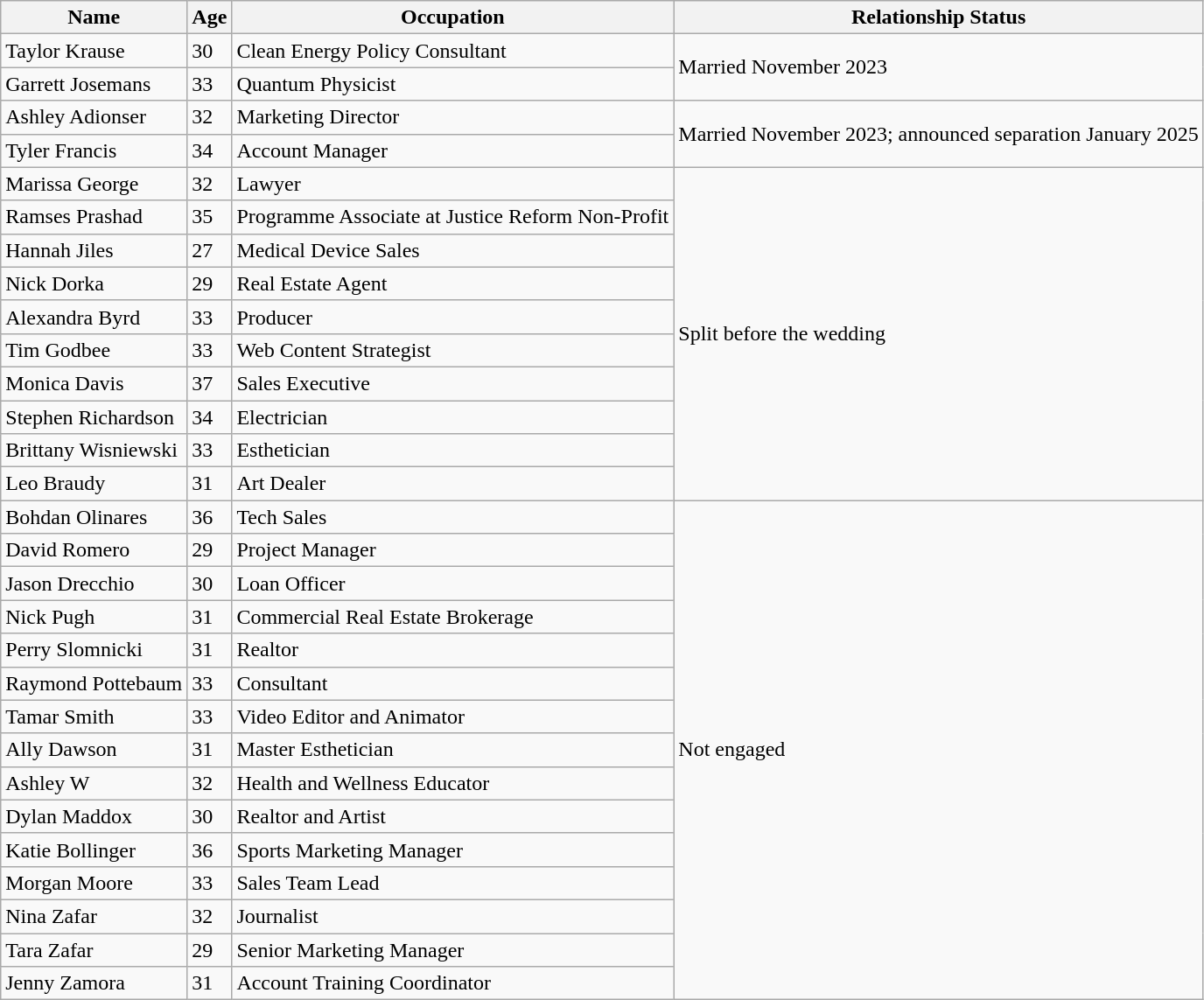<table class="wikitable sortable">
<tr>
<th>Name</th>
<th>Age</th>
<th>Occupation</th>
<th>Relationship Status</th>
</tr>
<tr>
<td>Taylor Krause</td>
<td>30</td>
<td>Clean Energy Policy Consultant</td>
<td rowspan="2">Married November 2023</td>
</tr>
<tr>
<td>Garrett Josemans</td>
<td>33</td>
<td>Quantum Physicist</td>
</tr>
<tr>
<td>Ashley Adionser</td>
<td>32</td>
<td>Marketing Director</td>
<td rowspan="2">Married November 2023; announced separation January 2025</td>
</tr>
<tr>
<td>Tyler Francis</td>
<td>34</td>
<td>Account Manager</td>
</tr>
<tr>
<td>Marissa George</td>
<td>32</td>
<td>Lawyer</td>
<td rowspan="10">Split before the wedding</td>
</tr>
<tr>
<td>Ramses Prashad</td>
<td>35</td>
<td>Programme Associate at Justice Reform Non-Profit</td>
</tr>
<tr>
<td>Hannah Jiles</td>
<td>27</td>
<td>Medical Device Sales</td>
</tr>
<tr>
<td>Nick Dorka</td>
<td>29</td>
<td>Real Estate Agent</td>
</tr>
<tr>
<td>Alexandra Byrd</td>
<td>33</td>
<td>Producer</td>
</tr>
<tr>
<td>Tim Godbee</td>
<td>33</td>
<td>Web Content Strategist</td>
</tr>
<tr>
<td>Monica Davis</td>
<td>37</td>
<td>Sales Executive</td>
</tr>
<tr>
<td>Stephen Richardson</td>
<td>34</td>
<td>Electrician</td>
</tr>
<tr>
<td>Brittany Wisniewski</td>
<td>33</td>
<td>Esthetician</td>
</tr>
<tr>
<td>Leo Braudy</td>
<td>31</td>
<td>Art Dealer</td>
</tr>
<tr>
<td>Bohdan Olinares</td>
<td>36</td>
<td>Tech Sales</td>
<td rowspan="15">Not engaged</td>
</tr>
<tr>
<td>David Romero</td>
<td>29</td>
<td>Project Manager</td>
</tr>
<tr>
<td>Jason Drecchio</td>
<td>30</td>
<td>Loan Officer</td>
</tr>
<tr>
<td>Nick Pugh</td>
<td>31</td>
<td>Commercial Real Estate Brokerage</td>
</tr>
<tr>
<td>Perry Slomnicki</td>
<td>31</td>
<td>Realtor</td>
</tr>
<tr>
<td>Raymond Pottebaum</td>
<td>33</td>
<td>Consultant</td>
</tr>
<tr>
<td>Tamar Smith</td>
<td>33</td>
<td>Video Editor and Animator</td>
</tr>
<tr>
<td>Ally Dawson</td>
<td>31</td>
<td>Master Esthetician</td>
</tr>
<tr>
<td>Ashley W</td>
<td>32</td>
<td>Health and Wellness Educator</td>
</tr>
<tr>
<td>Dylan Maddox</td>
<td>30</td>
<td>Realtor and Artist</td>
</tr>
<tr>
<td>Katie Bollinger</td>
<td>36</td>
<td>Sports Marketing Manager</td>
</tr>
<tr>
<td>Morgan Moore</td>
<td>33</td>
<td>Sales Team Lead</td>
</tr>
<tr>
<td>Nina Zafar</td>
<td>32</td>
<td>Journalist</td>
</tr>
<tr>
<td>Tara Zafar</td>
<td>29</td>
<td>Senior Marketing Manager</td>
</tr>
<tr>
<td>Jenny Zamora</td>
<td>31</td>
<td>Account Training Coordinator</td>
</tr>
</table>
